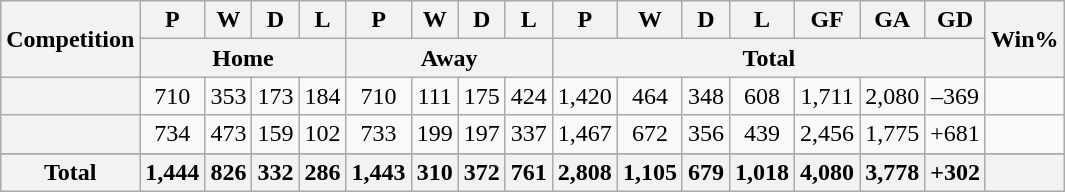<table class="wikitable plainrowheaders sortable" style="text-align:center">
<tr>
<th scope="col" rowspan="2">Competition</th>
<th scope="col">P</th>
<th scope="col">W</th>
<th scope="col">D</th>
<th scope="col">L</th>
<th scope="col">P</th>
<th scope="col">W</th>
<th scope="col">D</th>
<th scope="col">L</th>
<th scope="col">P</th>
<th scope="col">W</th>
<th scope="col">D</th>
<th scope="col">L</th>
<th scope="col">GF</th>
<th scope="col">GA</th>
<th scope="col">GD</th>
<th scope="col" rowspan="2">Win%</th>
</tr>
<tr class="unsortable">
<th colspan="4">Home</th>
<th colspan="4">Away</th>
<th colspan="7">Total</th>
</tr>
<tr>
<th scope="row" align=left></th>
<td>710</td>
<td>353</td>
<td>173</td>
<td>184</td>
<td>710</td>
<td>111</td>
<td>175</td>
<td>424</td>
<td>1,420</td>
<td>464</td>
<td>348</td>
<td>608</td>
<td>1,711</td>
<td>2,080</td>
<td>–369</td>
<td></td>
</tr>
<tr>
<th scope="row" align=left></th>
<td>734</td>
<td>473</td>
<td>159</td>
<td>102</td>
<td>733</td>
<td>199</td>
<td>197</td>
<td>337</td>
<td>1,467</td>
<td>672</td>
<td>356</td>
<td>439</td>
<td>2,456</td>
<td>1,775</td>
<td>+681</td>
<td></td>
</tr>
<tr>
</tr>
<tr class="sortbottom">
<th>Total</th>
<th>1,444</th>
<th>826</th>
<th>332</th>
<th>286</th>
<th>1,443</th>
<th>310</th>
<th>372</th>
<th>761</th>
<th>2,808</th>
<th>1,105</th>
<th>679</th>
<th>1,018</th>
<th>4,080</th>
<th>3,778</th>
<th>+302</th>
<th></th>
</tr>
</table>
